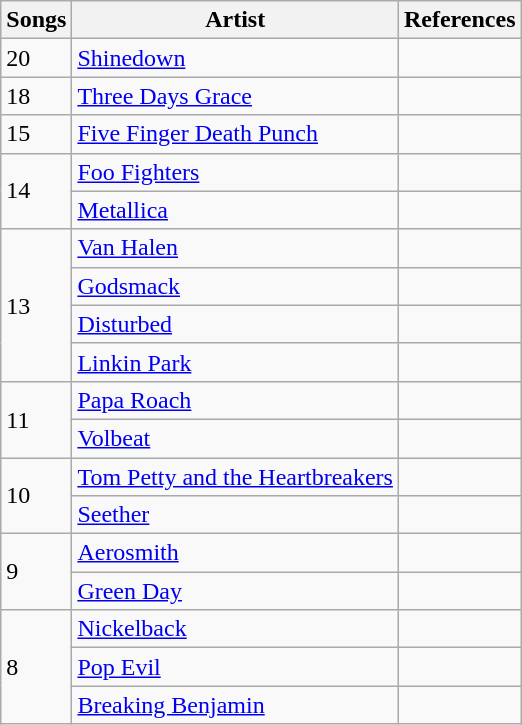<table class="wikitable">
<tr>
<th>Songs</th>
<th>Artist</th>
<th>References</th>
</tr>
<tr>
<td>20</td>
<td><a href='#'>Shinedown</a></td>
<td></td>
</tr>
<tr>
<td>18</td>
<td><a href='#'>Three Days Grace</a></td>
<td></td>
</tr>
<tr>
<td>15</td>
<td><a href='#'>Five Finger Death Punch</a></td>
<td></td>
</tr>
<tr>
<td rowspan=2>14</td>
<td><a href='#'>Foo Fighters</a></td>
<td></td>
</tr>
<tr>
<td><a href='#'>Metallica</a></td>
<td></td>
</tr>
<tr>
<td rowspan="4">13</td>
<td><a href='#'>Van Halen</a></td>
<td></td>
</tr>
<tr>
<td><a href='#'>Godsmack</a></td>
<td></td>
</tr>
<tr>
<td><a href='#'>Disturbed</a></td>
<td></td>
</tr>
<tr>
<td><a href='#'>Linkin Park</a></td>
<td></td>
</tr>
<tr>
<td rowspan="2">11</td>
<td><a href='#'>Papa Roach</a></td>
<td></td>
</tr>
<tr>
<td><a href='#'>Volbeat</a></td>
<td></td>
</tr>
<tr>
<td rowspan="2">10</td>
<td><a href='#'>Tom Petty and the Heartbreakers</a></td>
<td></td>
</tr>
<tr>
<td><a href='#'>Seether</a></td>
<td></td>
</tr>
<tr>
<td rowspan="2">9</td>
<td><a href='#'>Aerosmith</a></td>
<td></td>
</tr>
<tr>
<td><a href='#'>Green Day</a></td>
<td></td>
</tr>
<tr>
<td rowspan=3>8</td>
<td><a href='#'>Nickelback</a></td>
<td></td>
</tr>
<tr>
<td><a href='#'>Pop Evil</a></td>
<td></td>
</tr>
<tr>
<td><a href='#'>Breaking Benjamin</a></td>
<td></td>
</tr>
</table>
